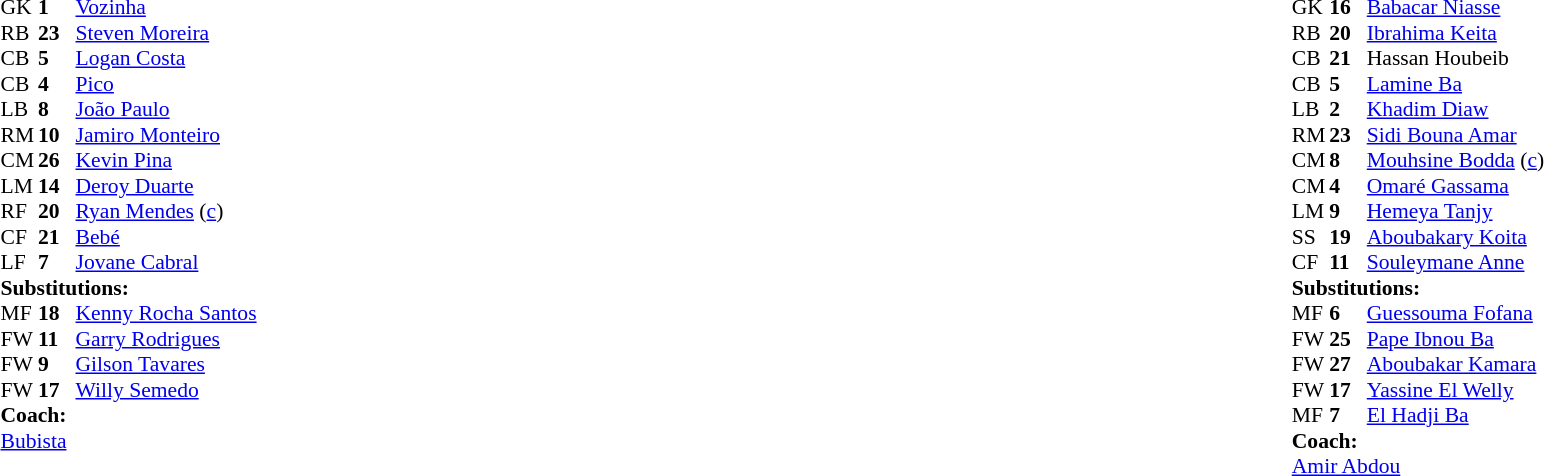<table width="100%">
<tr>
<td valign="top" width="40%"><br><table style="font-size:90%" cellspacing="0" cellpadding="0">
<tr>
<th width=25></th>
<th width=25></th>
</tr>
<tr>
<td>GK</td>
<td><strong>1</strong></td>
<td><a href='#'>Vozinha</a></td>
</tr>
<tr>
<td>RB</td>
<td><strong>23</strong></td>
<td><a href='#'>Steven Moreira</a></td>
<td></td>
<td></td>
</tr>
<tr>
<td>CB</td>
<td><strong>5</strong></td>
<td><a href='#'>Logan Costa</a></td>
</tr>
<tr>
<td>CB</td>
<td><strong>4</strong></td>
<td><a href='#'>Pico</a></td>
</tr>
<tr>
<td>LB</td>
<td><strong>8</strong></td>
<td><a href='#'>João Paulo</a></td>
</tr>
<tr>
<td>RM</td>
<td><strong>10</strong></td>
<td><a href='#'>Jamiro Monteiro</a></td>
</tr>
<tr>
<td>CM</td>
<td><strong>26</strong></td>
<td><a href='#'>Kevin Pina</a></td>
<td></td>
</tr>
<tr>
<td>LM</td>
<td><strong>14</strong></td>
<td><a href='#'>Deroy Duarte</a></td>
<td></td>
<td></td>
</tr>
<tr>
<td>RF</td>
<td><strong>20</strong></td>
<td><a href='#'>Ryan Mendes</a> (<a href='#'>c</a>)</td>
</tr>
<tr>
<td>CF</td>
<td><strong>21</strong></td>
<td><a href='#'>Bebé</a></td>
<td></td>
<td></td>
</tr>
<tr>
<td>LF</td>
<td><strong>7</strong></td>
<td><a href='#'>Jovane Cabral</a></td>
<td></td>
<td></td>
</tr>
<tr>
<td colspan=3><strong>Substitutions:</strong></td>
</tr>
<tr>
<td>MF</td>
<td><strong>18</strong></td>
<td><a href='#'>Kenny Rocha Santos</a></td>
<td></td>
<td></td>
</tr>
<tr>
<td>FW</td>
<td><strong>11</strong></td>
<td><a href='#'>Garry Rodrigues</a></td>
<td></td>
<td></td>
</tr>
<tr>
<td>FW</td>
<td><strong>9</strong></td>
<td><a href='#'>Gilson Tavares</a></td>
<td></td>
<td></td>
</tr>
<tr>
<td>FW</td>
<td><strong>17</strong></td>
<td><a href='#'>Willy Semedo</a></td>
<td></td>
<td></td>
</tr>
<tr>
<td colspan=3><strong>Coach:</strong></td>
</tr>
<tr>
<td colspan=3><a href='#'>Bubista</a></td>
</tr>
</table>
</td>
<td valign="top"></td>
<td valign="top" width="50%"><br><table style="font-size:90%; margin:auto" cellspacing="0" cellpadding="0">
<tr>
<th width=25></th>
<th width=25></th>
</tr>
<tr>
<td>GK</td>
<td><strong>16</strong></td>
<td><a href='#'>Babacar Niasse</a></td>
<td></td>
</tr>
<tr>
<td>RB</td>
<td><strong>20</strong></td>
<td><a href='#'>Ibrahima Keita</a></td>
<td></td>
<td></td>
</tr>
<tr>
<td>CB</td>
<td><strong>21</strong></td>
<td>Hassan Houbeib</td>
</tr>
<tr>
<td>CB</td>
<td><strong>5</strong></td>
<td><a href='#'>Lamine Ba</a></td>
</tr>
<tr>
<td>LB</td>
<td><strong>2</strong></td>
<td><a href='#'>Khadim Diaw</a></td>
</tr>
<tr>
<td>RM</td>
<td><strong>23</strong></td>
<td><a href='#'>Sidi Bouna Amar</a></td>
<td></td>
<td></td>
</tr>
<tr>
<td>CM</td>
<td><strong>8</strong></td>
<td><a href='#'>Mouhsine Bodda</a> (<a href='#'>c</a>)</td>
</tr>
<tr>
<td>CM</td>
<td><strong>4</strong></td>
<td><a href='#'>Omaré Gassama</a></td>
<td></td>
<td></td>
</tr>
<tr>
<td>LM</td>
<td><strong>9</strong></td>
<td><a href='#'>Hemeya Tanjy</a></td>
<td></td>
<td></td>
</tr>
<tr>
<td>SS</td>
<td><strong>19</strong></td>
<td><a href='#'>Aboubakary Koita</a></td>
</tr>
<tr>
<td>CF</td>
<td><strong>11</strong></td>
<td><a href='#'>Souleymane Anne</a></td>
<td></td>
<td></td>
</tr>
<tr>
<td colspan=3><strong>Substitutions:</strong></td>
</tr>
<tr>
<td>MF</td>
<td><strong>6</strong></td>
<td><a href='#'>Guessouma Fofana</a></td>
<td></td>
<td></td>
</tr>
<tr>
<td>FW</td>
<td><strong>25</strong></td>
<td><a href='#'>Pape Ibnou Ba</a></td>
<td></td>
<td></td>
</tr>
<tr>
<td>FW</td>
<td><strong>27</strong></td>
<td><a href='#'>Aboubakar Kamara</a></td>
<td></td>
<td></td>
</tr>
<tr>
<td>FW</td>
<td><strong>17</strong></td>
<td><a href='#'>Yassine El Welly</a></td>
<td></td>
<td></td>
</tr>
<tr>
<td>MF</td>
<td><strong>7</strong></td>
<td><a href='#'>El Hadji Ba</a></td>
<td></td>
<td></td>
</tr>
<tr>
<td colspan=3><strong>Coach:</strong></td>
</tr>
<tr>
<td colspan=3> <a href='#'>Amir Abdou</a></td>
</tr>
</table>
</td>
</tr>
</table>
